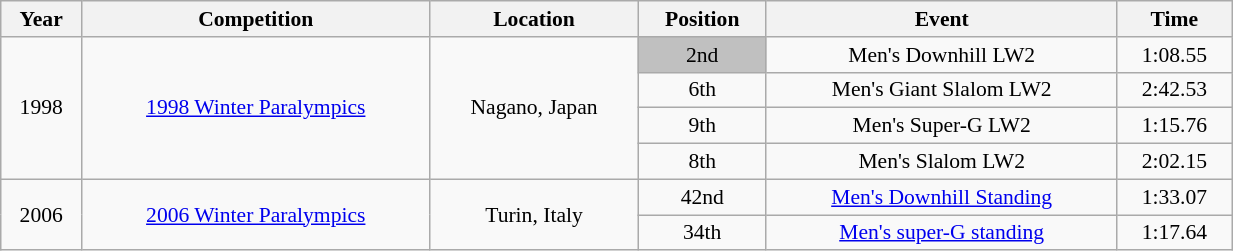<table class="wikitable" width=65% style="font-size:90%; text-align:center;">
<tr>
<th>Year</th>
<th>Competition</th>
<th>Location</th>
<th>Position</th>
<th>Event</th>
<th>Time</th>
</tr>
<tr>
<td rowspan=4>1998</td>
<td rowspan=4><a href='#'>1998 Winter Paralympics</a></td>
<td rowspan=4>Nagano, Japan</td>
<td bgcolor=silver>2nd</td>
<td>Men's Downhill LW2</td>
<td>1:08.55</td>
</tr>
<tr>
<td>6th</td>
<td>Men's Giant Slalom LW2</td>
<td>2:42.53</td>
</tr>
<tr>
<td>9th</td>
<td>Men's Super-G LW2</td>
<td>1:15.76</td>
</tr>
<tr>
<td>8th</td>
<td>Men's Slalom LW2</td>
<td>2:02.15</td>
</tr>
<tr>
<td rowspan=2>2006</td>
<td rowspan=2><a href='#'>2006 Winter Paralympics</a></td>
<td rowspan=2>Turin, Italy</td>
<td>42nd</td>
<td><a href='#'>Men's Downhill Standing</a></td>
<td>1:33.07</td>
</tr>
<tr>
<td>34th</td>
<td><a href='#'>Men's super-G standing</a></td>
<td>1:17.64</td>
</tr>
</table>
